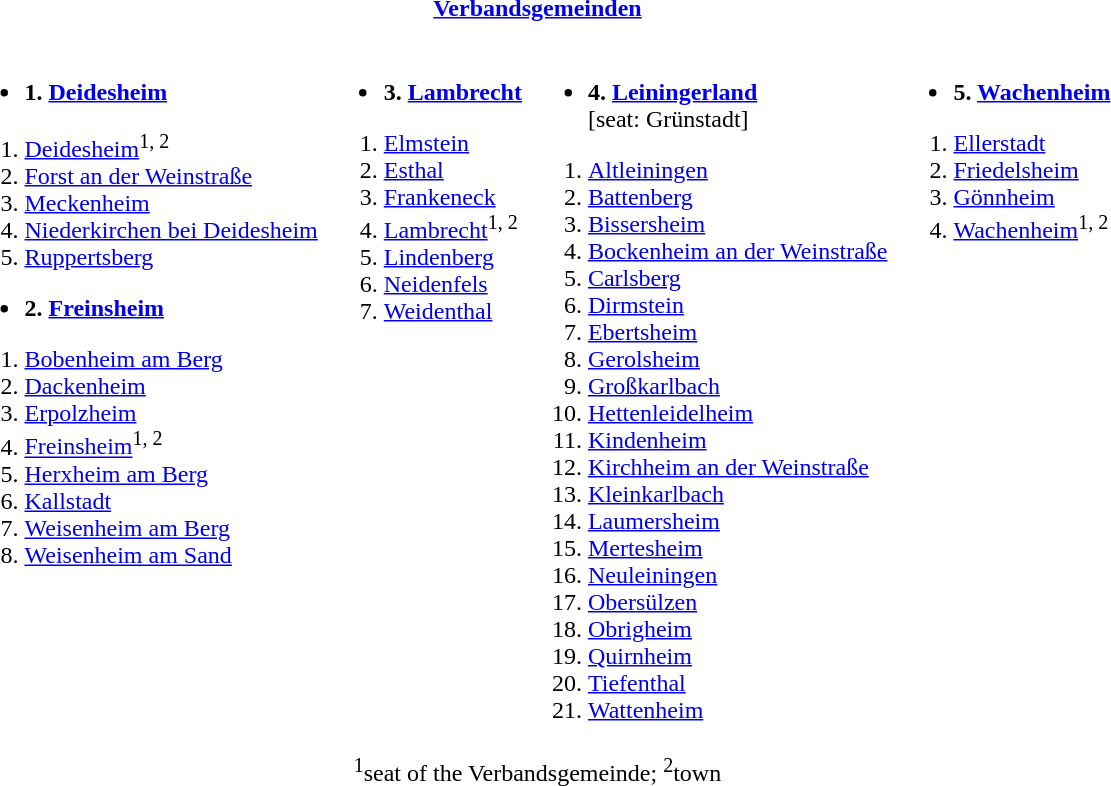<table>
<tr>
<th colspan=4><a href='#'>Verbandsgemeinden</a></th>
</tr>
<tr valign=top>
<td><br><ul><li><strong>1. <a href='#'>Deidesheim</a></strong></li></ul><ol><li><a href='#'>Deidesheim</a><sup>1, 2</sup></li><li><a href='#'>Forst an der Weinstraße</a></li><li><a href='#'>Meckenheim</a></li><li><a href='#'>Niederkirchen bei Deidesheim</a></li><li><a href='#'>Ruppertsberg</a></li></ol><ul><li><strong>2. <a href='#'>Freinsheim</a></strong></li></ul><ol><li><a href='#'>Bobenheim am Berg</a></li><li><a href='#'>Dackenheim</a></li><li><a href='#'>Erpolzheim</a></li><li><a href='#'>Freinsheim</a><sup>1, 2</sup></li><li><a href='#'>Herxheim am Berg</a></li><li><a href='#'>Kallstadt</a></li><li><a href='#'>Weisenheim am Berg</a></li><li><a href='#'>Weisenheim am Sand</a></li></ol></td>
<td><br><ul><li><strong>3. <a href='#'>Lambrecht</a></strong></li></ul><ol><li><a href='#'>Elmstein</a></li><li><a href='#'>Esthal</a></li><li><a href='#'>Frankeneck</a></li><li><a href='#'>Lambrecht</a><sup>1, 2</sup></li><li><a href='#'>Lindenberg</a></li><li><a href='#'>Neidenfels</a></li><li><a href='#'>Weidenthal</a></li></ol></td>
<td><br><ul><li><strong>4. <a href='#'>Leiningerland</a></strong><br> [seat: Grünstadt]</li></ul><ol><li><a href='#'>Altleiningen</a></li><li><a href='#'>Battenberg</a></li><li><a href='#'>Bissersheim</a></li><li><a href='#'>Bockenheim an der Weinstraße</a></li><li><a href='#'>Carlsberg</a></li><li><a href='#'>Dirmstein</a></li><li><a href='#'>Ebertsheim</a></li><li><a href='#'>Gerolsheim</a></li><li><a href='#'>Großkarlbach</a></li><li><a href='#'>Hettenleidelheim</a></li><li><a href='#'>Kindenheim</a></li><li><a href='#'>Kirchheim an der Weinstraße</a></li><li><a href='#'>Kleinkarlbach</a></li><li><a href='#'>Laumersheim</a></li><li><a href='#'>Mertesheim</a></li><li><a href='#'>Neuleiningen</a></li><li><a href='#'>Obersülzen</a></li><li><a href='#'>Obrigheim</a></li><li><a href='#'>Quirnheim</a></li><li><a href='#'>Tiefenthal</a></li><li><a href='#'>Wattenheim</a></li></ol></td>
<td><br><ul><li><strong>5. <a href='#'>Wachenheim</a></strong></li></ul><ol><li><a href='#'>Ellerstadt</a></li><li><a href='#'>Friedelsheim</a></li><li><a href='#'>Gönnheim</a></li><li><a href='#'>Wachenheim</a><sup>1, 2</sup></li></ol></td>
</tr>
<tr>
<td colspan=4 align=center><sup>1</sup>seat of the Verbandsgemeinde; <sup>2</sup>town</td>
<td></td>
</tr>
</table>
